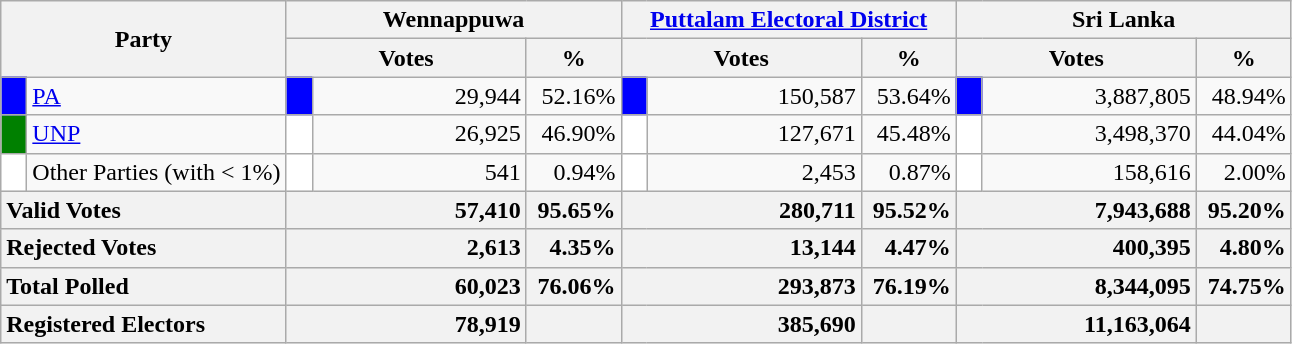<table class="wikitable">
<tr>
<th colspan="2" width="144px"rowspan="2">Party</th>
<th colspan="3" width="216px">Wennappuwa</th>
<th colspan="3" width="216px"><a href='#'>Puttalam Electoral District</a></th>
<th colspan="3" width="216px">Sri Lanka</th>
</tr>
<tr>
<th colspan="2" width="144px">Votes</th>
<th>%</th>
<th colspan="2" width="144px">Votes</th>
<th>%</th>
<th colspan="2" width="144px">Votes</th>
<th>%</th>
</tr>
<tr>
<td style="background-color:blue;" width="10px"></td>
<td style="text-align:left;"><a href='#'>PA</a></td>
<td style="background-color:blue;" width="10px"></td>
<td style="text-align:right;">29,944</td>
<td style="text-align:right;">52.16%</td>
<td style="background-color:blue;" width="10px"></td>
<td style="text-align:right;">150,587</td>
<td style="text-align:right;">53.64%</td>
<td style="background-color:blue;" width="10px"></td>
<td style="text-align:right;">3,887,805</td>
<td style="text-align:right;">48.94%</td>
</tr>
<tr>
<td style="background-color:green;" width="10px"></td>
<td style="text-align:left;"><a href='#'>UNP</a></td>
<td style="background-color:white;" width="10px"></td>
<td style="text-align:right;">26,925</td>
<td style="text-align:right;">46.90%</td>
<td style="background-color:white;" width="10px"></td>
<td style="text-align:right;">127,671</td>
<td style="text-align:right;">45.48%</td>
<td style="background-color:white;" width="10px"></td>
<td style="text-align:right;">3,498,370</td>
<td style="text-align:right;">44.04%</td>
</tr>
<tr>
<td style="background-color:white;" width="10px"></td>
<td style="text-align:left;">Other Parties (with < 1%)</td>
<td style="background-color:white;" width="10px"></td>
<td style="text-align:right;">541</td>
<td style="text-align:right;">0.94%</td>
<td style="background-color:white;" width="10px"></td>
<td style="text-align:right;">2,453</td>
<td style="text-align:right;">0.87%</td>
<td style="background-color:white;" width="10px"></td>
<td style="text-align:right;">158,616</td>
<td style="text-align:right;">2.00%</td>
</tr>
<tr>
<th colspan="2" width="144px"style="text-align:left;">Valid Votes</th>
<th style="text-align:right;"colspan="2" width="144px">57,410</th>
<th style="text-align:right;">95.65%</th>
<th style="text-align:right;"colspan="2" width="144px">280,711</th>
<th style="text-align:right;">95.52%</th>
<th style="text-align:right;"colspan="2" width="144px">7,943,688</th>
<th style="text-align:right;">95.20%</th>
</tr>
<tr>
<th colspan="2" width="144px"style="text-align:left;">Rejected Votes</th>
<th style="text-align:right;"colspan="2" width="144px">2,613</th>
<th style="text-align:right;">4.35%</th>
<th style="text-align:right;"colspan="2" width="144px">13,144</th>
<th style="text-align:right;">4.47%</th>
<th style="text-align:right;"colspan="2" width="144px">400,395</th>
<th style="text-align:right;">4.80%</th>
</tr>
<tr>
<th colspan="2" width="144px"style="text-align:left;">Total Polled</th>
<th style="text-align:right;"colspan="2" width="144px">60,023</th>
<th style="text-align:right;">76.06%</th>
<th style="text-align:right;"colspan="2" width="144px">293,873</th>
<th style="text-align:right;">76.19%</th>
<th style="text-align:right;"colspan="2" width="144px">8,344,095</th>
<th style="text-align:right;">74.75%</th>
</tr>
<tr>
<th colspan="2" width="144px"style="text-align:left;">Registered Electors</th>
<th style="text-align:right;"colspan="2" width="144px">78,919</th>
<th></th>
<th style="text-align:right;"colspan="2" width="144px">385,690</th>
<th></th>
<th style="text-align:right;"colspan="2" width="144px">11,163,064</th>
<th></th>
</tr>
</table>
